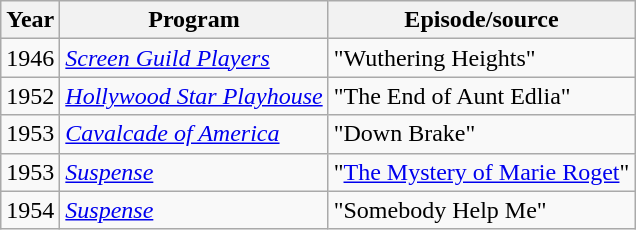<table class="wikitable">
<tr>
<th>Year</th>
<th>Program</th>
<th>Episode/source</th>
</tr>
<tr>
<td>1946</td>
<td><em><a href='#'>Screen Guild Players</a></em></td>
<td>"Wuthering Heights"</td>
</tr>
<tr>
<td>1952</td>
<td><em><a href='#'>Hollywood Star Playhouse</a></em></td>
<td>"The End of Aunt Edlia"</td>
</tr>
<tr>
<td>1953</td>
<td><em><a href='#'>Cavalcade of America</a></em></td>
<td>"Down Brake"</td>
</tr>
<tr>
<td>1953</td>
<td><em><a href='#'>Suspense</a></em></td>
<td>"<a href='#'>The Mystery of Marie Roget</a>"</td>
</tr>
<tr>
<td>1954</td>
<td><em><a href='#'>Suspense</a></em></td>
<td>"Somebody Help Me"</td>
</tr>
</table>
